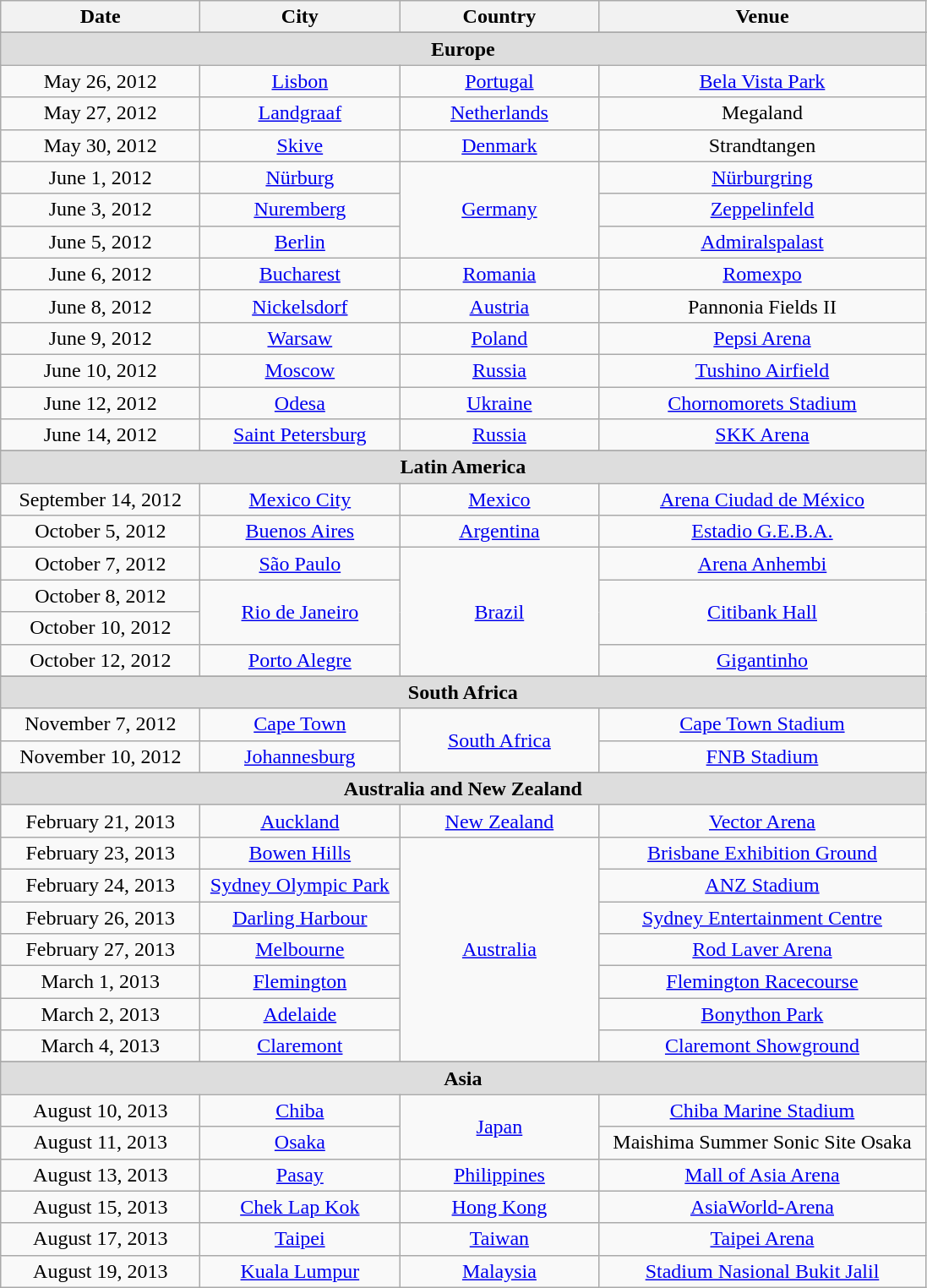<table class="wikitable" style="text-align:center;">
<tr>
<th width="150" scope="col">Date</th>
<th width="150" scope="col">City</th>
<th width="150" scope="col">Country</th>
<th width="250" scope="col">Venue</th>
</tr>
<tr>
</tr>
<tr bgcolor="#DDDDDD">
<td colspan="4"><strong>Europe</strong></td>
</tr>
<tr>
<td>May 26, 2012</td>
<td><a href='#'>Lisbon</a></td>
<td><a href='#'>Portugal</a></td>
<td><a href='#'>Bela Vista Park</a></td>
</tr>
<tr>
<td>May 27, 2012</td>
<td><a href='#'>Landgraaf</a></td>
<td><a href='#'>Netherlands</a></td>
<td>Megaland</td>
</tr>
<tr>
<td>May 30, 2012</td>
<td><a href='#'>Skive</a></td>
<td><a href='#'>Denmark</a></td>
<td>Strandtangen</td>
</tr>
<tr>
<td>June 1, 2012</td>
<td><a href='#'>Nürburg</a></td>
<td rowspan="3"><a href='#'>Germany</a></td>
<td><a href='#'>Nürburgring</a></td>
</tr>
<tr>
<td>June 3, 2012</td>
<td><a href='#'>Nuremberg</a></td>
<td><a href='#'>Zeppelinfeld</a></td>
</tr>
<tr>
<td>June 5, 2012</td>
<td><a href='#'>Berlin</a></td>
<td><a href='#'>Admiralspalast</a></td>
</tr>
<tr>
<td>June 6, 2012</td>
<td><a href='#'>Bucharest</a></td>
<td><a href='#'>Romania</a></td>
<td><a href='#'>Romexpo</a></td>
</tr>
<tr>
<td>June 8, 2012</td>
<td><a href='#'>Nickelsdorf</a></td>
<td><a href='#'>Austria</a></td>
<td>Pannonia Fields II</td>
</tr>
<tr>
<td>June 9, 2012</td>
<td><a href='#'>Warsaw</a></td>
<td><a href='#'>Poland</a></td>
<td><a href='#'>Pepsi Arena</a></td>
</tr>
<tr>
<td>June 10, 2012</td>
<td><a href='#'>Moscow</a></td>
<td><a href='#'>Russia</a></td>
<td><a href='#'>Tushino Airfield</a></td>
</tr>
<tr>
<td>June 12, 2012</td>
<td><a href='#'>Odesa</a></td>
<td><a href='#'>Ukraine</a></td>
<td><a href='#'>Chornomorets Stadium</a></td>
</tr>
<tr>
<td>June 14, 2012</td>
<td><a href='#'>Saint Petersburg</a></td>
<td><a href='#'>Russia</a></td>
<td><a href='#'>SKK Arena</a></td>
</tr>
<tr>
</tr>
<tr bgcolor="#DDDDDD">
<td colspan="4"><strong>Latin America</strong></td>
</tr>
<tr>
<td>September 14, 2012</td>
<td><a href='#'>Mexico City</a></td>
<td><a href='#'>Mexico</a></td>
<td><a href='#'>Arena Ciudad de México</a></td>
</tr>
<tr>
<td>October 5, 2012</td>
<td><a href='#'>Buenos Aires</a></td>
<td><a href='#'>Argentina</a></td>
<td><a href='#'>Estadio G.E.B.A.</a></td>
</tr>
<tr>
<td>October 7, 2012</td>
<td><a href='#'>São Paulo</a></td>
<td rowspan="4"><a href='#'>Brazil</a></td>
<td><a href='#'>Arena Anhembi</a></td>
</tr>
<tr>
<td>October 8, 2012</td>
<td rowspan="2"><a href='#'>Rio de Janeiro</a></td>
<td rowspan="2"><a href='#'>Citibank Hall</a></td>
</tr>
<tr>
<td>October 10, 2012</td>
</tr>
<tr>
<td>October 12, 2012</td>
<td><a href='#'>Porto Alegre</a></td>
<td><a href='#'>Gigantinho</a></td>
</tr>
<tr>
</tr>
<tr bgcolor="#DDDDDD">
<td colspan="4"><strong>South Africa</strong></td>
</tr>
<tr>
<td>November 7, 2012</td>
<td><a href='#'>Cape Town</a></td>
<td rowspan="2"><a href='#'>South Africa</a></td>
<td><a href='#'>Cape Town Stadium</a></td>
</tr>
<tr>
<td>November 10, 2012</td>
<td><a href='#'>Johannesburg</a></td>
<td><a href='#'>FNB Stadium</a></td>
</tr>
<tr>
</tr>
<tr>
</tr>
<tr bgcolor="#DDDDDD">
<td colspan="4"><strong>Australia and New Zealand</strong></td>
</tr>
<tr>
<td>February 21, 2013</td>
<td><a href='#'>Auckland</a></td>
<td><a href='#'>New Zealand</a></td>
<td><a href='#'>Vector Arena</a></td>
</tr>
<tr>
<td>February 23, 2013</td>
<td><a href='#'>Bowen Hills</a></td>
<td rowspan="7"><a href='#'>Australia</a></td>
<td><a href='#'>Brisbane Exhibition Ground</a></td>
</tr>
<tr>
<td>February 24, 2013</td>
<td><a href='#'>Sydney Olympic Park</a></td>
<td><a href='#'>ANZ Stadium</a></td>
</tr>
<tr>
<td>February 26, 2013</td>
<td><a href='#'>Darling Harbour</a></td>
<td><a href='#'>Sydney Entertainment Centre</a></td>
</tr>
<tr>
<td>February 27, 2013</td>
<td><a href='#'>Melbourne</a></td>
<td><a href='#'>Rod Laver Arena</a></td>
</tr>
<tr>
<td>March 1, 2013</td>
<td><a href='#'>Flemington</a></td>
<td><a href='#'>Flemington Racecourse</a></td>
</tr>
<tr>
<td>March 2, 2013</td>
<td><a href='#'>Adelaide</a></td>
<td><a href='#'>Bonython Park</a></td>
</tr>
<tr>
<td>March 4, 2013</td>
<td><a href='#'>Claremont</a></td>
<td><a href='#'>Claremont Showground</a></td>
</tr>
<tr>
</tr>
<tr bgcolor="#DDDDDD">
<td colspan="4"><strong>Asia</strong></td>
</tr>
<tr>
<td>August 10, 2013</td>
<td><a href='#'>Chiba</a></td>
<td rowspan="2"><a href='#'>Japan</a></td>
<td><a href='#'>Chiba Marine Stadium</a></td>
</tr>
<tr>
<td>August 11, 2013</td>
<td><a href='#'>Osaka</a></td>
<td>Maishima Summer Sonic Site Osaka</td>
</tr>
<tr>
<td>August 13, 2013</td>
<td><a href='#'>Pasay</a></td>
<td><a href='#'>Philippines</a></td>
<td><a href='#'>Mall of Asia Arena</a></td>
</tr>
<tr>
<td>August 15, 2013</td>
<td><a href='#'>Chek Lap Kok</a></td>
<td><a href='#'>Hong Kong</a></td>
<td><a href='#'>AsiaWorld-Arena</a></td>
</tr>
<tr>
<td>August 17, 2013</td>
<td><a href='#'>Taipei</a></td>
<td><a href='#'>Taiwan</a></td>
<td><a href='#'>Taipei Arena</a></td>
</tr>
<tr>
<td>August 19, 2013</td>
<td><a href='#'>Kuala Lumpur</a></td>
<td><a href='#'>Malaysia</a></td>
<td><a href='#'>Stadium Nasional Bukit Jalil</a></td>
</tr>
</table>
